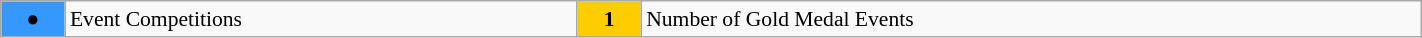<table class=wikitable style="margin:0.5em auto; font-size:90%;position:relative;width:75%;">
<tr>
<td style="width:2.5em; background-color:#3399ff;text-align:center;">●</td>
<td>Event Competitions</td>
<td style="width:2.5em; background-color:#ffcc00;text-align:center;"><strong>1</strong></td>
<td>Number of Gold Medal Events</td>
</tr>
</table>
